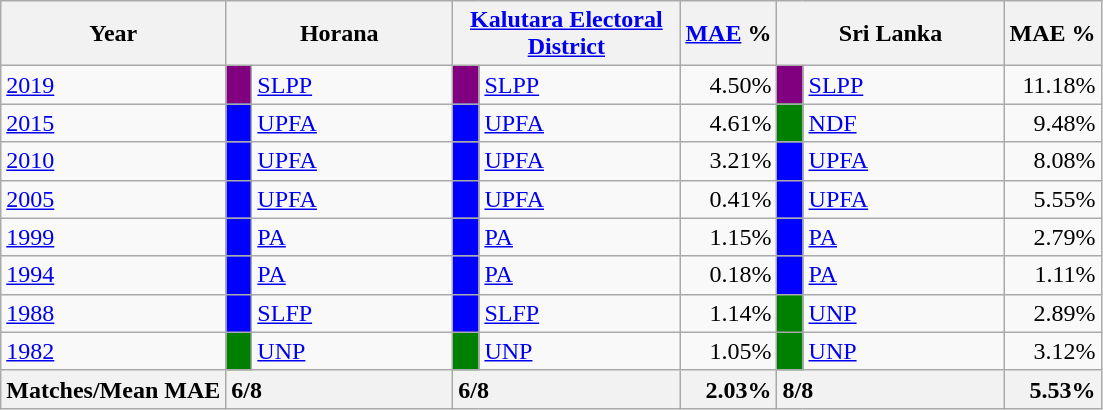<table class="wikitable">
<tr>
<th>Year</th>
<th colspan="2" width="144px">Horana</th>
<th colspan="2" width="144px"><a href='#'>Kalutara Electoral District</a></th>
<th><a href='#'>MAE</a> %</th>
<th colspan="2" width="144px">Sri Lanka</th>
<th>MAE %</th>
</tr>
<tr>
<td><a href='#'>2019</a></td>
<td style="background-color:purple;" width="10px"></td>
<td style="text-align:left;"><a href='#'>SLPP</a></td>
<td style="background-color:purple;" width="10px"></td>
<td style="text-align:left;"><a href='#'>SLPP</a></td>
<td style="text-align:right;">4.50%</td>
<td style="background-color:purple;" width="10px"></td>
<td style="text-align:left;"><a href='#'>SLPP</a></td>
<td style="text-align:right;">11.18%</td>
</tr>
<tr>
<td><a href='#'>2015</a></td>
<td style="background-color:blue;" width="10px"></td>
<td style="text-align:left;"><a href='#'>UPFA</a></td>
<td style="background-color:blue;" width="10px"></td>
<td style="text-align:left;"><a href='#'>UPFA</a></td>
<td style="text-align:right;">4.61%</td>
<td style="background-color:green;" width="10px"></td>
<td style="text-align:left;"><a href='#'>NDF</a></td>
<td style="text-align:right;">9.48%</td>
</tr>
<tr>
<td><a href='#'>2010</a></td>
<td style="background-color:blue;" width="10px"></td>
<td style="text-align:left;"><a href='#'>UPFA</a></td>
<td style="background-color:blue;" width="10px"></td>
<td style="text-align:left;"><a href='#'>UPFA</a></td>
<td style="text-align:right;">3.21%</td>
<td style="background-color:blue;" width="10px"></td>
<td style="text-align:left;"><a href='#'>UPFA</a></td>
<td style="text-align:right;">8.08%</td>
</tr>
<tr>
<td><a href='#'>2005</a></td>
<td style="background-color:blue;" width="10px"></td>
<td style="text-align:left;"><a href='#'>UPFA</a></td>
<td style="background-color:blue;" width="10px"></td>
<td style="text-align:left;"><a href='#'>UPFA</a></td>
<td style="text-align:right;">0.41%</td>
<td style="background-color:blue;" width="10px"></td>
<td style="text-align:left;"><a href='#'>UPFA</a></td>
<td style="text-align:right;">5.55%</td>
</tr>
<tr>
<td><a href='#'>1999</a></td>
<td style="background-color:blue;" width="10px"></td>
<td style="text-align:left;"><a href='#'>PA</a></td>
<td style="background-color:blue;" width="10px"></td>
<td style="text-align:left;"><a href='#'>PA</a></td>
<td style="text-align:right;">1.15%</td>
<td style="background-color:blue;" width="10px"></td>
<td style="text-align:left;"><a href='#'>PA</a></td>
<td style="text-align:right;">2.79%</td>
</tr>
<tr>
<td><a href='#'>1994</a></td>
<td style="background-color:blue;" width="10px"></td>
<td style="text-align:left;"><a href='#'>PA</a></td>
<td style="background-color:blue;" width="10px"></td>
<td style="text-align:left;"><a href='#'>PA</a></td>
<td style="text-align:right;">0.18%</td>
<td style="background-color:blue;" width="10px"></td>
<td style="text-align:left;"><a href='#'>PA</a></td>
<td style="text-align:right;">1.11%</td>
</tr>
<tr>
<td><a href='#'>1988</a></td>
<td style="background-color:blue;" width="10px"></td>
<td style="text-align:left;"><a href='#'>SLFP</a></td>
<td style="background-color:blue;" width="10px"></td>
<td style="text-align:left;"><a href='#'>SLFP</a></td>
<td style="text-align:right;">1.14%</td>
<td style="background-color:green;" width="10px"></td>
<td style="text-align:left;"><a href='#'>UNP</a></td>
<td style="text-align:right;">2.89%</td>
</tr>
<tr>
<td><a href='#'>1982</a></td>
<td style="background-color:green;" width="10px"></td>
<td style="text-align:left;"><a href='#'>UNP</a></td>
<td style="background-color:green;" width="10px"></td>
<td style="text-align:left;"><a href='#'>UNP</a></td>
<td style="text-align:right;">1.05%</td>
<td style="background-color:green;" width="10px"></td>
<td style="text-align:left;"><a href='#'>UNP</a></td>
<td style="text-align:right;">3.12%</td>
</tr>
<tr>
<th>Matches/Mean MAE</th>
<th style="text-align:left;"colspan="2" width="144px">6/8</th>
<th style="text-align:left;"colspan="2" width="144px">6/8</th>
<th style="text-align:right;">2.03%</th>
<th style="text-align:left;"colspan="2" width="144px">8/8</th>
<th style="text-align:right;">5.53%</th>
</tr>
</table>
